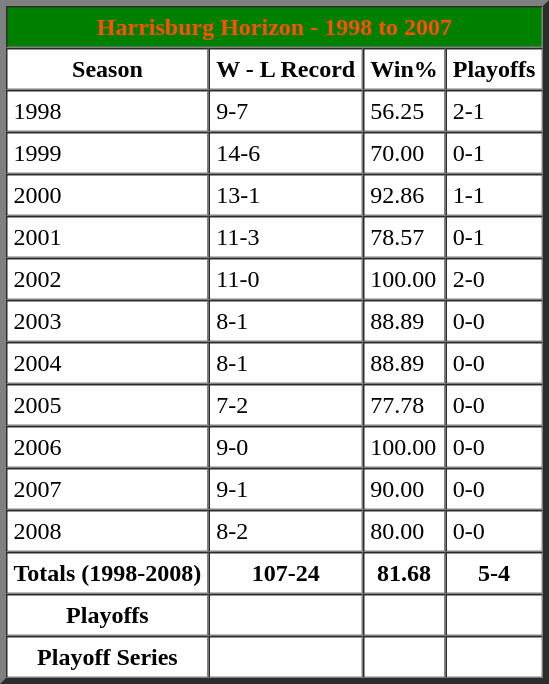<table align=left border=4 cellspacing=0 cellpadding=4>
<tr>
<th align="center" colspan="4" bgcolor="#008000" style="color:#FF4F00">Harrisburg Horizon - 1998 to 2007</th>
</tr>
<tr>
<th align="center" colspan="1">Season</th>
<th align="center" colspan="1">W - L Record</th>
<th align="center" colspan="1">Win%</th>
<th align="center" colspan="1">Playoffs</th>
</tr>
<tr>
<td>1998</td>
<td>9-7</td>
<td>56.25</td>
<td>2-1</td>
</tr>
<tr>
<td>1999</td>
<td>14-6</td>
<td>70.00</td>
<td>0-1</td>
</tr>
<tr>
<td>2000</td>
<td>13-1</td>
<td>92.86</td>
<td>1-1</td>
</tr>
<tr>
<td>2001</td>
<td>11-3</td>
<td>78.57</td>
<td>0-1</td>
</tr>
<tr>
<td>2002</td>
<td>11-0</td>
<td>100.00</td>
<td>2-0</td>
</tr>
<tr>
<td>2003</td>
<td>8-1</td>
<td>88.89</td>
<td>0-0</td>
</tr>
<tr>
<td>2004</td>
<td>8-1</td>
<td>88.89</td>
<td>0-0</td>
</tr>
<tr>
<td>2005</td>
<td>7-2</td>
<td>77.78</td>
<td>0-0</td>
</tr>
<tr>
<td>2006</td>
<td>9-0</td>
<td>100.00</td>
<td>0-0</td>
</tr>
<tr>
<td>2007</td>
<td>9-1</td>
<td>90.00</td>
<td>0-0</td>
</tr>
<tr>
<td>2008</td>
<td>8-2</td>
<td>80.00</td>
<td>0-0</td>
</tr>
<tr>
<th>Totals (1998-2008)</th>
<th>107-24</th>
<th>81.68</th>
<th>5-4</th>
</tr>
<tr>
<th>Playoffs</th>
<th></th>
<th></th>
<th></th>
</tr>
<tr>
<th>Playoff Series</th>
<th></th>
<th></th>
<th></th>
</tr>
</table>
